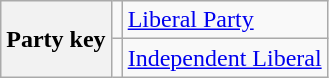<table class=wikitable>
<tr>
<th rowspan=2>Party key</th>
<td bgcolor=></td>
<td><a href='#'>Liberal Party</a></td>
</tr>
<tr>
<td bgcolor=></td>
<td><a href='#'>Independent Liberal</a></td>
</tr>
</table>
